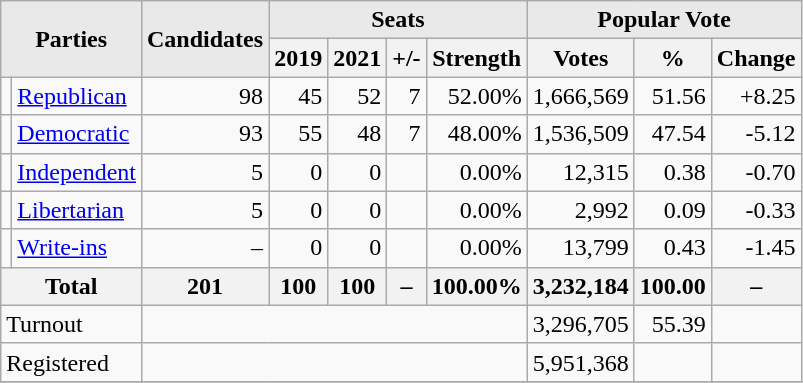<table class=wikitable>
<tr>
<th style="background-color:#E9E9E9" align=center rowspan= 2 colspan=2>Parties</th>
<th style="background-color:#E9E9E9" align=center rowspan= 2>Candidates</th>
<th style="background-color:#E9E9E9" align=center colspan=4>Seats</th>
<th style="background-color:#E9E9E9" align=center colspan=3>Popular Vote</th>
</tr>
<tr>
<th align=center>2019</th>
<th align=center>2021</th>
<th align=center>+/-</th>
<th align=center>Strength</th>
<th align=center>Votes</th>
<th align=center>%</th>
<th align=center>Change</th>
</tr>
<tr>
<td></td>
<td align=left><a href='#'>Republican</a></td>
<td align=right>98</td>
<td align=right>45</td>
<td align=right>52</td>
<td align=right> 7</td>
<td align=right>52.00%</td>
<td align=right>1,666,569</td>
<td align=right>51.56</td>
<td align=right>+8.25</td>
</tr>
<tr>
<td></td>
<td align=left><a href='#'>Democratic</a></td>
<td align=right>93</td>
<td align=right>55</td>
<td align=right>48</td>
<td align=right> 7</td>
<td align=right>48.00%</td>
<td align=right>1,536,509</td>
<td align=right>47.54</td>
<td align=right>-5.12</td>
</tr>
<tr>
<td></td>
<td><a href='#'>Independent</a></td>
<td align=right>5</td>
<td align=right>0</td>
<td align=right>0</td>
<td align=right></td>
<td align=right>0.00%</td>
<td align=right>12,315</td>
<td align=right>0.38</td>
<td align=right>-0.70</td>
</tr>
<tr>
<td></td>
<td><a href='#'>Libertarian</a></td>
<td align=right>5</td>
<td align=right>0</td>
<td align=right>0</td>
<td align=right></td>
<td align=right>0.00%</td>
<td align=right>2,992</td>
<td align=right>0.09</td>
<td align=right>-0.33</td>
</tr>
<tr>
<td></td>
<td><a href='#'>Write-ins</a></td>
<td align=right>–</td>
<td align=right>0</td>
<td align=right>0</td>
<td align=right></td>
<td align=right>0.00%</td>
<td align=right>13,799</td>
<td align=right>0.43</td>
<td align=right>-1.45</td>
</tr>
<tr>
<th align=center colspan="2">Total</th>
<th align=center>201</th>
<th align=center>100</th>
<th align=center>100</th>
<th align=center>–</th>
<th align=center>100.00%</th>
<th align=center>3,232,184</th>
<th align=center>100.00</th>
<th align=center>–</th>
</tr>
<tr>
<td align=left colspan="2">Turnout</td>
<td colspan=5></td>
<td align=right>3,296,705</td>
<td align=right>55.39</td>
<td align=right></td>
</tr>
<tr>
<td align=left colspan="2">Registered</td>
<td colspan=5></td>
<td align=right>5,951,368</td>
<td align=right></td>
<td align=right></td>
</tr>
<tr>
</tr>
</table>
